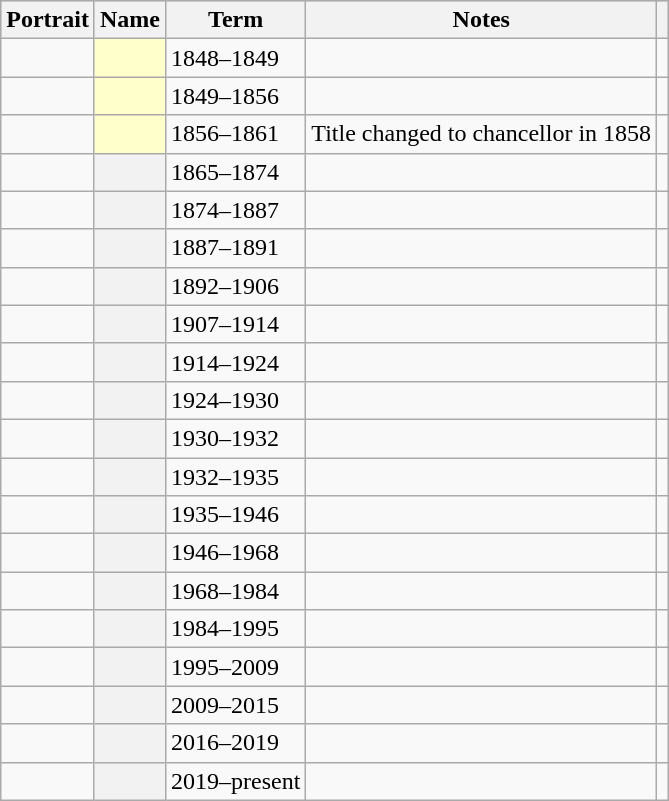<table class="wikitable plainrowheaders sortable">
<tr style="background:#ccc; text-align:center;">
<th scope="col" class="unsortable">Portrait</th>
<th scope="col">Name</th>
<th scope="col">Term</th>
<th scope="col">Notes</th>
<th scope="col" class="unsortable"></th>
</tr>
<tr>
<td></td>
<th scope=row style="background:#FFFFCC;"></th>
<td>1848–1849</td>
<td></td>
<td style="text-align:center;"></td>
</tr>
<tr>
<td></td>
<th scope=row style="background:#FFFFCC;"></th>
<td>1849–1856</td>
<td></td>
<td style="text-align:center;"></td>
</tr>
<tr>
<td></td>
<th scope=row style="background:#FFFFCC;"></th>
<td>1856–1861</td>
<td>Title changed to chancellor in 1858</td>
<td style="text-align:center;"></td>
</tr>
<tr>
<td></td>
<th scope=row></th>
<td>1865–1874</td>
<td></td>
<td style="text-align:center;"></td>
</tr>
<tr>
<td></td>
<th scope=row></th>
<td>1874–1887</td>
<td></td>
<td style="text-align:center;"></td>
</tr>
<tr>
<td></td>
<th scope=row></th>
<td>1887–1891</td>
<td></td>
<td style="text-align:center;"></td>
</tr>
<tr>
<td></td>
<th scope=row></th>
<td>1892–1906</td>
<td></td>
<td style="text-align:center;"></td>
</tr>
<tr>
<td></td>
<th scope=row></th>
<td>1907–1914</td>
<td></td>
<td style="text-align:center;"></td>
</tr>
<tr>
<td></td>
<th scope=row></th>
<td>1914–1924</td>
<td></td>
<td style="text-align:center;"></td>
</tr>
<tr>
<td></td>
<th scope=row></th>
<td>1924–1930</td>
<td></td>
<td style="text-align:center;"></td>
</tr>
<tr>
<td></td>
<th scope=row></th>
<td>1930–1932</td>
<td></td>
<td style="text-align:center;"></td>
</tr>
<tr>
<td></td>
<th scope=row></th>
<td>1932–1935</td>
<td></td>
<td style="text-align:center;"></td>
</tr>
<tr>
<td></td>
<th scope=row></th>
<td>1935–1946</td>
<td></td>
<td style="text-align:center;"></td>
</tr>
<tr>
<td></td>
<th scope=row></th>
<td>1946–1968</td>
<td></td>
<td style="text-align:center;"></td>
</tr>
<tr>
<td></td>
<th scope=row></th>
<td>1968–1984</td>
<td></td>
<td style="text-align:center;"></td>
</tr>
<tr>
<td></td>
<th scope=row></th>
<td>1984–1995</td>
<td></td>
<td style="text-align:center;"></td>
</tr>
<tr>
<td></td>
<th scope=row></th>
<td>1995–2009</td>
<td></td>
<td style="text-align:center;"></td>
</tr>
<tr>
<td></td>
<th scope=row></th>
<td>2009–2015</td>
<td></td>
<td style="text-align:center;"></td>
</tr>
<tr>
<td></td>
<th scope=row></th>
<td>2016–2019</td>
<td></td>
<td style="text-align:center;"></td>
</tr>
<tr>
<td></td>
<th scope=row></th>
<td>2019–present</td>
<td></td>
<td style="text-align:center;"></td>
</tr>
</table>
